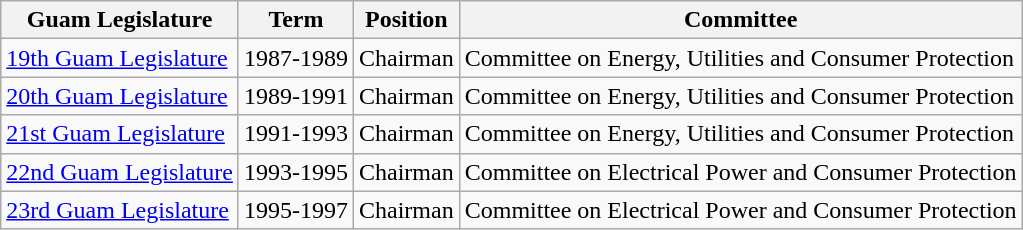<table class="wikitable sortable" id="committee leadership">
<tr style="vertical-align:bottom;">
<th>Guam Legislature</th>
<th>Term</th>
<th>Position</th>
<th>Committee</th>
</tr>
<tr>
<td><a href='#'>19th Guam Legislature</a></td>
<td>1987-1989</td>
<td>Chairman</td>
<td>Committee on Energy, Utilities and Consumer Protection</td>
</tr>
<tr>
<td><a href='#'>20th Guam Legislature</a></td>
<td>1989-1991</td>
<td>Chairman</td>
<td>Committee on Energy, Utilities and Consumer Protection</td>
</tr>
<tr>
<td><a href='#'>21st Guam Legislature</a></td>
<td>1991-1993</td>
<td>Chairman</td>
<td>Committee on Energy, Utilities and Consumer Protection</td>
</tr>
<tr>
<td><a href='#'>22nd Guam Legislature</a></td>
<td>1993-1995</td>
<td>Chairman</td>
<td>Committee on Electrical Power and Consumer Protection</td>
</tr>
<tr>
<td><a href='#'>23rd Guam Legislature</a></td>
<td>1995-1997</td>
<td>Chairman</td>
<td>Committee on Electrical Power and Consumer Protection</td>
</tr>
</table>
